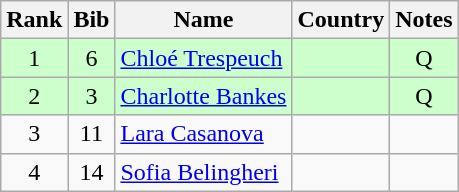<table class="wikitable" style="text-align:center;">
<tr>
<th>Rank</th>
<th>Bib</th>
<th>Name</th>
<th>Country</th>
<th>Notes</th>
</tr>
<tr bgcolor=ccffcc>
<td>1</td>
<td>6</td>
<td align=left><a href='#'>Chloé Trespeuch</a></td>
<td align=left></td>
<td>Q</td>
</tr>
<tr bgcolor=ccffcc>
<td>2</td>
<td>3</td>
<td align=left><a href='#'>Charlotte Bankes</a></td>
<td align=left></td>
<td>Q</td>
</tr>
<tr>
<td>3</td>
<td>11</td>
<td align=left><a href='#'>Lara Casanova</a></td>
<td align=left></td>
<td></td>
</tr>
<tr>
<td>4</td>
<td>14</td>
<td align=left><a href='#'>Sofia Belingheri</a></td>
<td align=left></td>
<td></td>
</tr>
</table>
